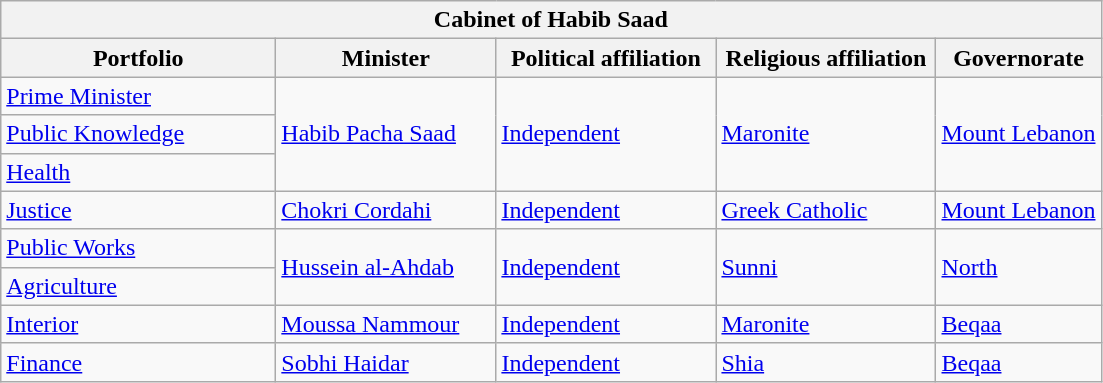<table class="wikitable">
<tr>
<th colspan="5">Cabinet of Habib Saad</th>
</tr>
<tr>
<th width="25%">Portfolio</th>
<th width="20%">Minister</th>
<th width="20%">Political affiliation</th>
<th width="20%">Religious affiliation</th>
<th width="20%">Governorate</th>
</tr>
<tr>
<td><a href='#'>Prime Minister</a></td>
<td rowspan="3"><a href='#'>Habib Pacha Saad</a></td>
<td rowspan="3"> <a href='#'>Independent</a></td>
<td rowspan="3"><a href='#'>Maronite</a></td>
<td rowspan="3"><a href='#'>Mount Lebanon</a></td>
</tr>
<tr>
<td><a href='#'>Public Knowledge</a></td>
</tr>
<tr>
<td><a href='#'>Health</a></td>
</tr>
<tr>
<td><a href='#'>Justice</a></td>
<td><a href='#'>Chokri Cordahi</a></td>
<td> <a href='#'>Independent</a></td>
<td><a href='#'>Greek Catholic</a></td>
<td><a href='#'>Mount Lebanon</a></td>
</tr>
<tr>
<td><a href='#'>Public Works</a></td>
<td rowspan="2"><a href='#'>Hussein al-Ahdab</a></td>
<td rowspan="2"> <a href='#'>Independent</a></td>
<td rowspan="2"><a href='#'>Sunni</a></td>
<td rowspan="2"><a href='#'>North</a></td>
</tr>
<tr>
<td><a href='#'>Agriculture</a></td>
</tr>
<tr>
<td><a href='#'>Interior</a></td>
<td><a href='#'>Moussa Nammour</a></td>
<td> <a href='#'>Independent</a></td>
<td><a href='#'>Maronite</a></td>
<td><a href='#'>Beqaa</a></td>
</tr>
<tr>
<td><a href='#'>Finance</a></td>
<td><a href='#'>Sobhi Haidar</a></td>
<td> <a href='#'>Independent</a></td>
<td><a href='#'>Shia</a></td>
<td><a href='#'>Beqaa</a></td>
</tr>
</table>
